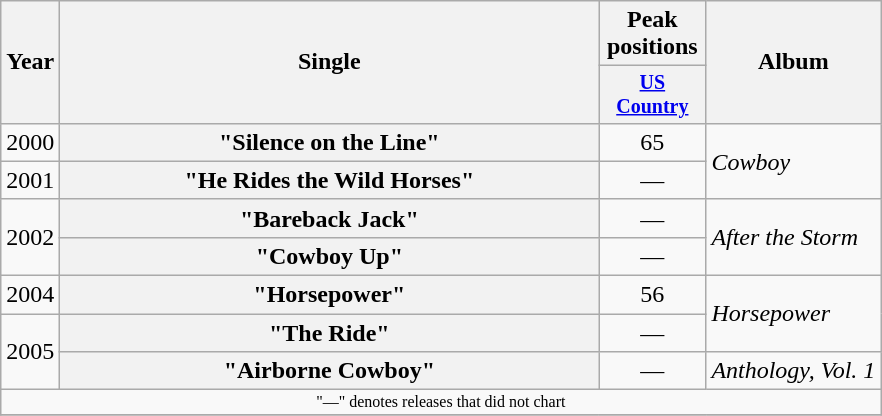<table class="wikitable plainrowheaders" style="text-align:center;">
<tr>
<th rowspan="2">Year</th>
<th rowspan="2" style="width:22em;">Single</th>
<th colspan="1">Peak positions</th>
<th rowspan="2">Album</th>
</tr>
<tr style="font-size:smaller;">
<th width="65"><a href='#'>US Country</a><br></th>
</tr>
<tr>
<td>2000</td>
<th scope="row">"Silence on the Line"</th>
<td>65</td>
<td align="left" rowspan="2"><em>Cowboy</em></td>
</tr>
<tr>
<td>2001</td>
<th scope="row">"He Rides the Wild Horses"</th>
<td>—</td>
</tr>
<tr>
<td rowspan="2">2002</td>
<th scope="row">"Bareback Jack"</th>
<td>—</td>
<td align="left" rowspan="2"><em>After the Storm</em></td>
</tr>
<tr>
<th scope="row">"Cowboy Up"</th>
<td>—</td>
</tr>
<tr>
<td>2004</td>
<th scope="row">"Horsepower"</th>
<td>56</td>
<td align="left" rowspan="2"><em>Horsepower</em></td>
</tr>
<tr>
<td rowspan="2">2005</td>
<th scope="row">"The Ride"</th>
<td>—</td>
</tr>
<tr>
<th scope="row">"Airborne Cowboy"</th>
<td>—</td>
<td align="left"><em>Anthology, Vol. 1</em></td>
</tr>
<tr>
<td colspan="4" style="font-size:8pt">"—" denotes releases that did not chart</td>
</tr>
<tr>
</tr>
</table>
